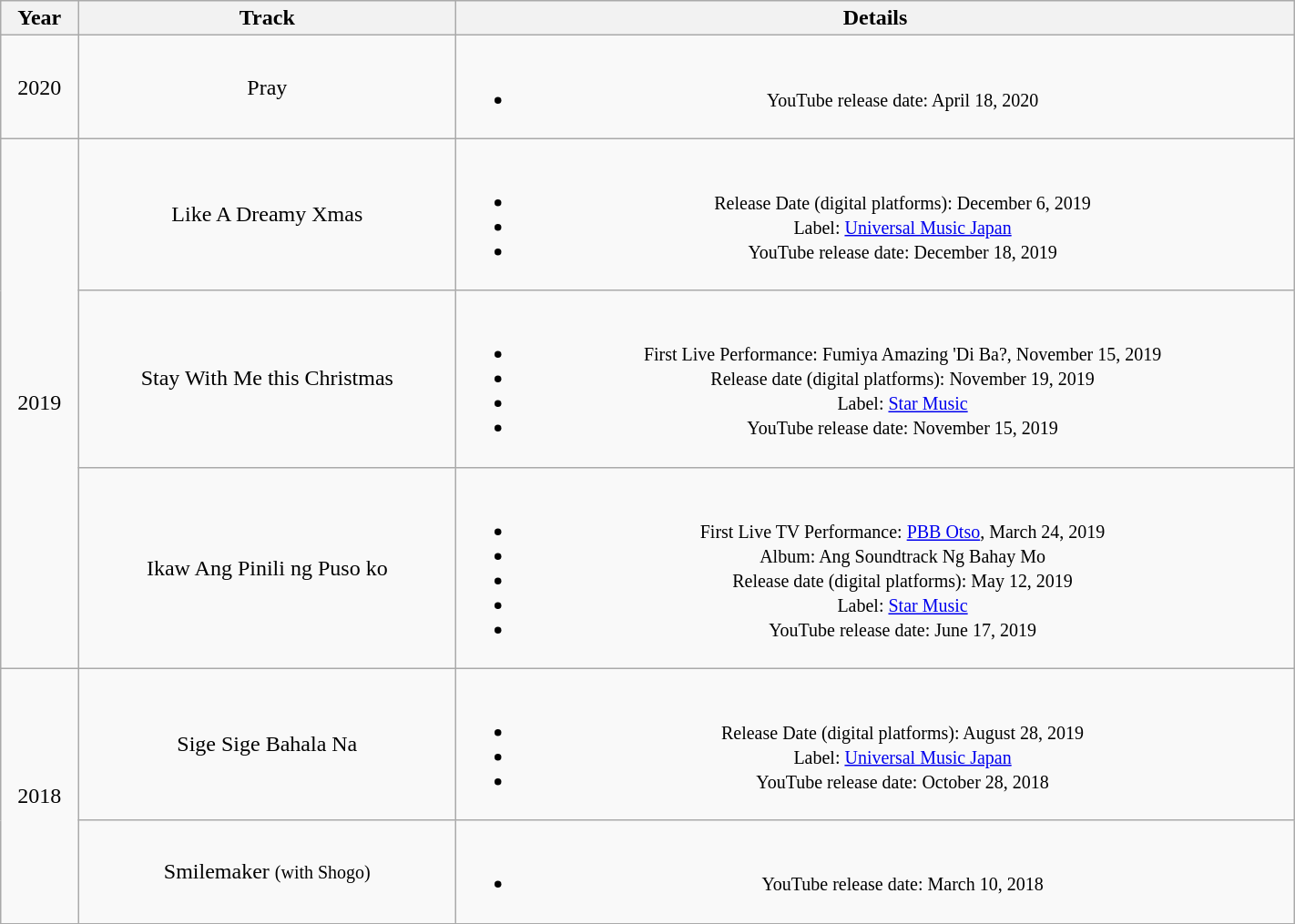<table class="wikitable" style="text-align:center; width:75%">
<tr>
<th>Year</th>
<th>Track</th>
<th>Details</th>
</tr>
<tr>
<td>2020</td>
<td>Pray</td>
<td><br><ul><li><small>YouTube release date: April 18, 2020</small></li></ul></td>
</tr>
<tr>
<td rowspan="3">2019</td>
<td>Like A Dreamy Xmas</td>
<td><br><ul><li><small>Release Date (digital platforms): December 6, 2019</small></li><li><small>Label: <a href='#'>Universal Music Japan</a></small></li><li><small>YouTube release date: December 18, 2019</small></li></ul></td>
</tr>
<tr>
<td>Stay With Me this Christmas</td>
<td><br><ul><li><small>First Live Performance: Fumiya Amazing 'Di Ba?, November 15, 2019</small></li><li><small>Release date (digital platforms): November 19, 2019</small></li><li><small>Label: <a href='#'>Star Music</a></small></li><li><small>YouTube release date: November 15, 2019</small></li></ul></td>
</tr>
<tr>
<td>Ikaw Ang Pinili ng Puso ko</td>
<td><br><ul><li><small>First Live TV Performance: <a href='#'>PBB Otso</a>, March 24, 2019</small></li><li><small>Album: Ang Soundtrack Ng Bahay Mo</small></li><li><small>Release date (digital platforms): May 12, 2019</small></li><li><small>Label: <a href='#'>Star Music</a></small></li><li><small>YouTube release date: June 17, 2019</small></li></ul></td>
</tr>
<tr>
<td rowspan="3">2018</td>
<td>Sige Sige Bahala Na</td>
<td><br><ul><li><small>Release Date (digital platforms): August 28, 2019</small></li><li><small>Label: <a href='#'>Universal Music Japan</a></small></li><li><small>YouTube release date: October 28, 2018</small></li></ul></td>
</tr>
<tr>
<td>Smilemaker <small>(with Shogo)</small></td>
<td><br><ul><li><small>YouTube release date: March 10, 2018</small></li></ul></td>
</tr>
</table>
